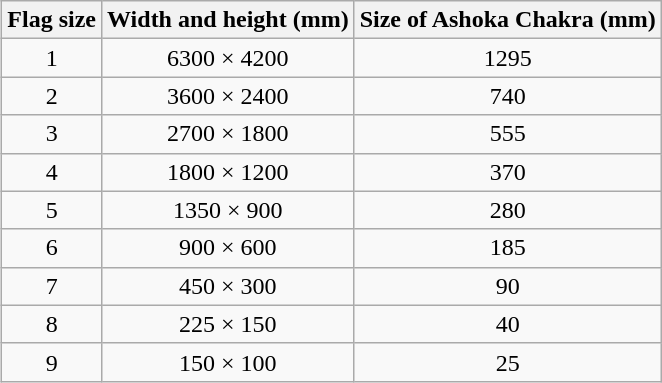<table class="wikitable" style="float:right; margin: 1em auto 1em auto; text-align:center">
<tr>
<th>Flag size</th>
<th>Width and height (mm)</th>
<th>Size of Ashoka Chakra (mm)</th>
</tr>
<tr>
<td>1</td>
<td>6300 × 4200</td>
<td>1295</td>
</tr>
<tr>
<td>2</td>
<td>3600 × 2400</td>
<td>740</td>
</tr>
<tr>
<td>3</td>
<td>2700 × 1800</td>
<td>555</td>
</tr>
<tr>
<td>4</td>
<td>1800 × 1200</td>
<td>370</td>
</tr>
<tr>
<td>5</td>
<td>1350 × 900</td>
<td>280</td>
</tr>
<tr>
<td>6</td>
<td>900 × 600</td>
<td>185</td>
</tr>
<tr>
<td>7</td>
<td>450 × 300</td>
<td>90</td>
</tr>
<tr>
<td>8</td>
<td>225 × 150</td>
<td>40</td>
</tr>
<tr>
<td>9</td>
<td>150 × 100</td>
<td>25</td>
</tr>
</table>
